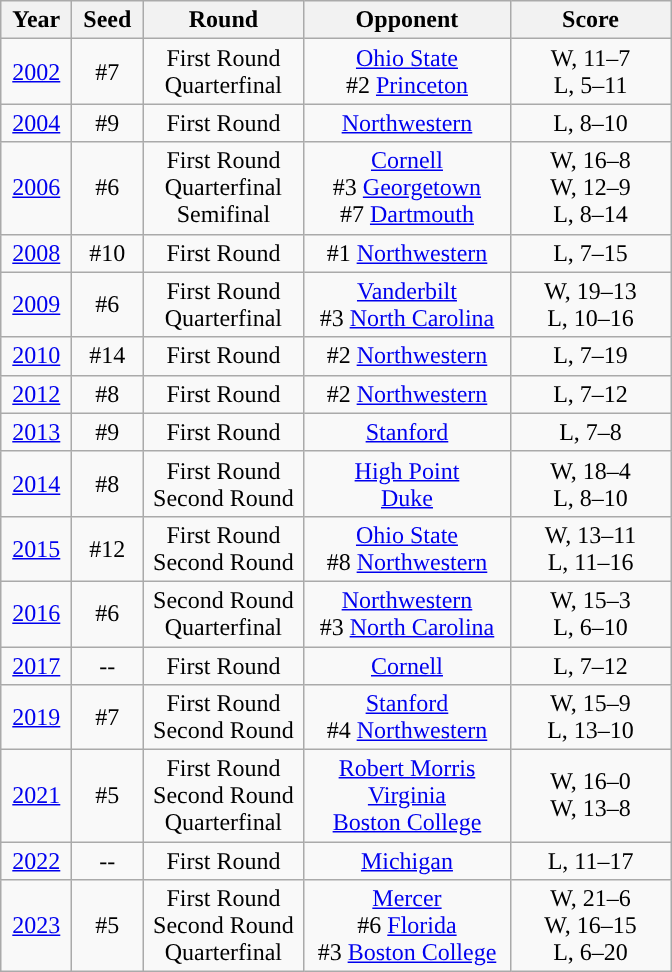<table class="wikitable">
<tr>
<th style="width:40px; ">Year</th>
<th style="width:40px; ">Seed</th>
<th style="width:100px; ">Round</th>
<th style="width:130px; ">Opponent</th>
<th style="width:100px; ">Score</th>
</tr>
<tr align="center">
<td><a href='#'>2002</a></td>
<td>#7</td>
<td>First Round<br>Quarterfinal</td>
<td><a href='#'>Ohio State</a><br>#2 <a href='#'>Princeton</a></td>
<td>W, 11–7<br>L, 5–11</td>
</tr>
<tr align="center">
<td><a href='#'>2004</a></td>
<td>#9</td>
<td>First Round</td>
<td><a href='#'>Northwestern</a></td>
<td>L, 8–10</td>
</tr>
<tr align="center">
<td><a href='#'>2006</a></td>
<td>#6</td>
<td>First Round<br>Quarterfinal<br>Semifinal</td>
<td><a href='#'>Cornell</a><br>#3 <a href='#'>Georgetown</a><br>#7 <a href='#'>Dartmouth</a></td>
<td>W, 16–8<br>W, 12–9<br>L, 8–14</td>
</tr>
<tr align="center">
<td><a href='#'>2008</a></td>
<td>#10</td>
<td>First Round</td>
<td>#1 <a href='#'>Northwestern</a></td>
<td>L, 7–15</td>
</tr>
<tr align="center">
<td><a href='#'>2009</a></td>
<td>#6</td>
<td>First Round<br>Quarterfinal</td>
<td><a href='#'>Vanderbilt</a><br>#3 <a href='#'>North Carolina</a></td>
<td>W, 19–13<br>L, 10–16</td>
</tr>
<tr align="center">
<td><a href='#'>2010</a></td>
<td>#14</td>
<td>First Round</td>
<td>#2 <a href='#'>Northwestern</a></td>
<td>L, 7–19</td>
</tr>
<tr align="center">
<td><a href='#'>2012</a></td>
<td>#8</td>
<td>First Round</td>
<td>#2 <a href='#'>Northwestern</a></td>
<td>L, 7–12</td>
</tr>
<tr align="center">
<td><a href='#'>2013</a></td>
<td>#9</td>
<td>First Round</td>
<td><a href='#'>Stanford</a></td>
<td>L, 7–8</td>
</tr>
<tr align="center">
<td><a href='#'>2014</a></td>
<td>#8</td>
<td>First Round<br>Second Round</td>
<td><a href='#'>High Point</a><br><a href='#'>Duke</a></td>
<td>W, 18–4<br>L, 8–10</td>
</tr>
<tr align="center">
<td><a href='#'>2015</a></td>
<td>#12</td>
<td>First Round<br>Second Round</td>
<td><a href='#'>Ohio State</a><br>#8 <a href='#'>Northwestern</a></td>
<td>W, 13–11<br>L, 11–16</td>
</tr>
<tr align="center">
<td><a href='#'>2016</a></td>
<td>#6</td>
<td>Second Round<br>Quarterfinal</td>
<td><a href='#'>Northwestern</a><br>#3 <a href='#'>North Carolina</a></td>
<td>W, 15–3<br>L, 6–10</td>
</tr>
<tr align="center">
<td><a href='#'>2017</a></td>
<td>--</td>
<td>First Round</td>
<td><a href='#'>Cornell</a></td>
<td>L, 7–12</td>
</tr>
<tr align="center">
<td><a href='#'>2019</a></td>
<td>#7</td>
<td>First Round<br>Second Round</td>
<td><a href='#'>Stanford</a><br>#4 <a href='#'>Northwestern</a></td>
<td>W, 15–9<br>L, 13–10</td>
</tr>
<tr align="center">
<td><a href='#'>2021</a></td>
<td>#5</td>
<td>First Round<br>Second Round<br>Quarterfinal</td>
<td><a href='#'>Robert Morris</a><br><a href='#'>Virginia</a><br><a href='#'>Boston College</a></td>
<td>W, 16–0<br>W, 13–8</td>
</tr>
<tr align="center">
<td><a href='#'>2022</a></td>
<td>--</td>
<td>First Round</td>
<td><a href='#'>Michigan</a></td>
<td>L, 11–17</td>
</tr>
<tr align="center">
<td><a href='#'>2023</a></td>
<td>#5</td>
<td>First Round<br>Second Round<br>Quarterfinal</td>
<td><a href='#'>Mercer</a><br>#6 <a href='#'>Florida</a><br>#3 <a href='#'>Boston College</a></td>
<td>W, 21–6<br>W, 16–15<br>L, 6–20</td>
</tr>
</table>
